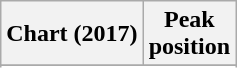<table class="wikitable sortable plainrowheaders" style="text-align:center">
<tr>
<th scope="col">Chart (2017)</th>
<th scope="col">Peak<br> position</th>
</tr>
<tr>
</tr>
<tr>
</tr>
<tr>
</tr>
<tr>
</tr>
</table>
